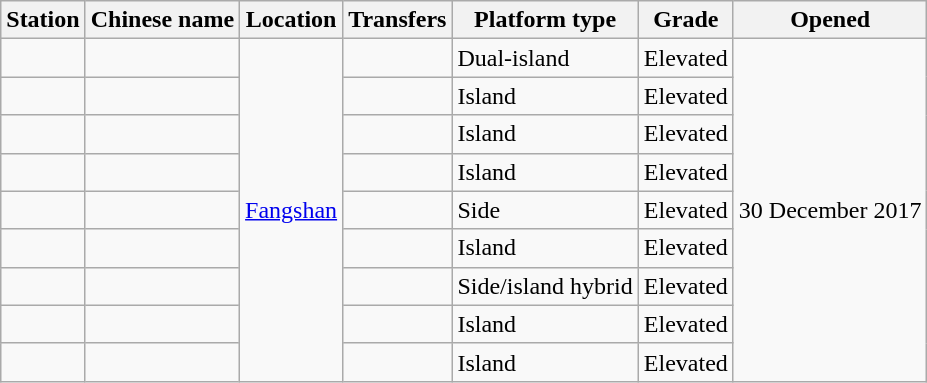<table class=wikitable>
<tr>
<th>Station</th>
<th>Chinese name</th>
<th>Location</th>
<th>Transfers</th>
<th>Platform type</th>
<th>Grade</th>
<th>Opened</th>
</tr>
<tr>
<td></td>
<td><span></span></td>
<td rowspan=9><a href='#'>Fangshan</a></td>
<td></td>
<td>Dual-island</td>
<td>Elevated</td>
<td rowspan=9>30 December 2017</td>
</tr>
<tr>
<td></td>
<td><span></span></td>
<td></td>
<td>Island</td>
<td>Elevated</td>
</tr>
<tr>
<td></td>
<td><span></span></td>
<td></td>
<td>Island</td>
<td>Elevated</td>
</tr>
<tr>
<td></td>
<td><span></span></td>
<td></td>
<td>Island</td>
<td>Elevated</td>
</tr>
<tr>
<td></td>
<td><span></span></td>
<td></td>
<td>Side</td>
<td>Elevated</td>
</tr>
<tr>
<td></td>
<td><span></span></td>
<td></td>
<td>Island</td>
<td>Elevated</td>
</tr>
<tr>
<td></td>
<td><span></span></td>
<td></td>
<td>Side/island hybrid</td>
<td>Elevated</td>
</tr>
<tr>
<td></td>
<td><span></span></td>
<td></td>
<td>Island</td>
<td>Elevated</td>
</tr>
<tr>
<td></td>
<td><span></span></td>
<td></td>
<td>Island</td>
<td>Elevated</td>
</tr>
</table>
